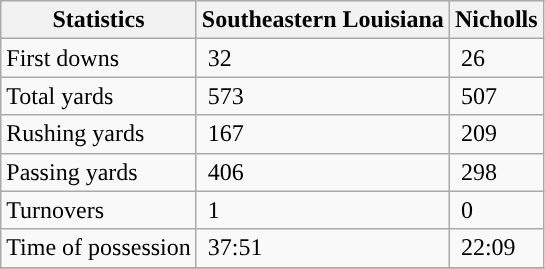<table class="wikitable">
<tr>
<th>Statistics</th>
<th>Southeastern Louisiana</th>
<th>Nicholls</th>
</tr>
<tr>
<td>First downs</td>
<td> 32</td>
<td> 26</td>
</tr>
<tr>
<td>Total yards</td>
<td> 573</td>
<td> 507</td>
</tr>
<tr>
<td>Rushing yards</td>
<td> 167</td>
<td> 209</td>
</tr>
<tr>
<td>Passing yards</td>
<td> 406</td>
<td> 298</td>
</tr>
<tr>
<td>Turnovers</td>
<td> 1</td>
<td> 0</td>
</tr>
<tr>
<td>Time of possession</td>
<td> 37:51</td>
<td> 22:09</td>
</tr>
<tr>
</tr>
</table>
